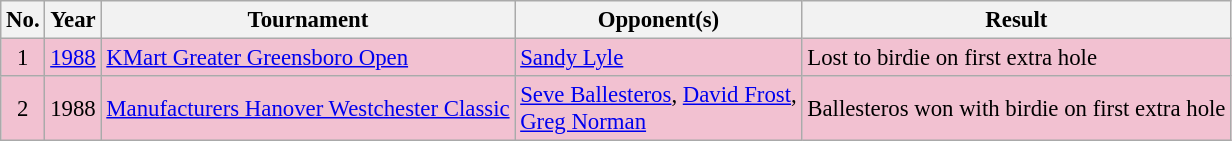<table class="wikitable" style="font-size:95%;">
<tr>
<th>No.</th>
<th>Year</th>
<th>Tournament</th>
<th>Opponent(s)</th>
<th>Result</th>
</tr>
<tr style="background:#F2C1D1;">
<td align=center>1</td>
<td><a href='#'>1988</a></td>
<td><a href='#'>KMart Greater Greensboro Open</a></td>
<td> <a href='#'>Sandy Lyle</a></td>
<td>Lost to birdie on first extra hole</td>
</tr>
<tr style="background:#F2C1D1;">
<td align=center>2</td>
<td>1988</td>
<td><a href='#'>Manufacturers Hanover Westchester Classic</a></td>
<td> <a href='#'>Seve Ballesteros</a>,  <a href='#'>David Frost</a>,<br> <a href='#'>Greg Norman</a></td>
<td>Ballesteros won with birdie on first extra hole</td>
</tr>
</table>
